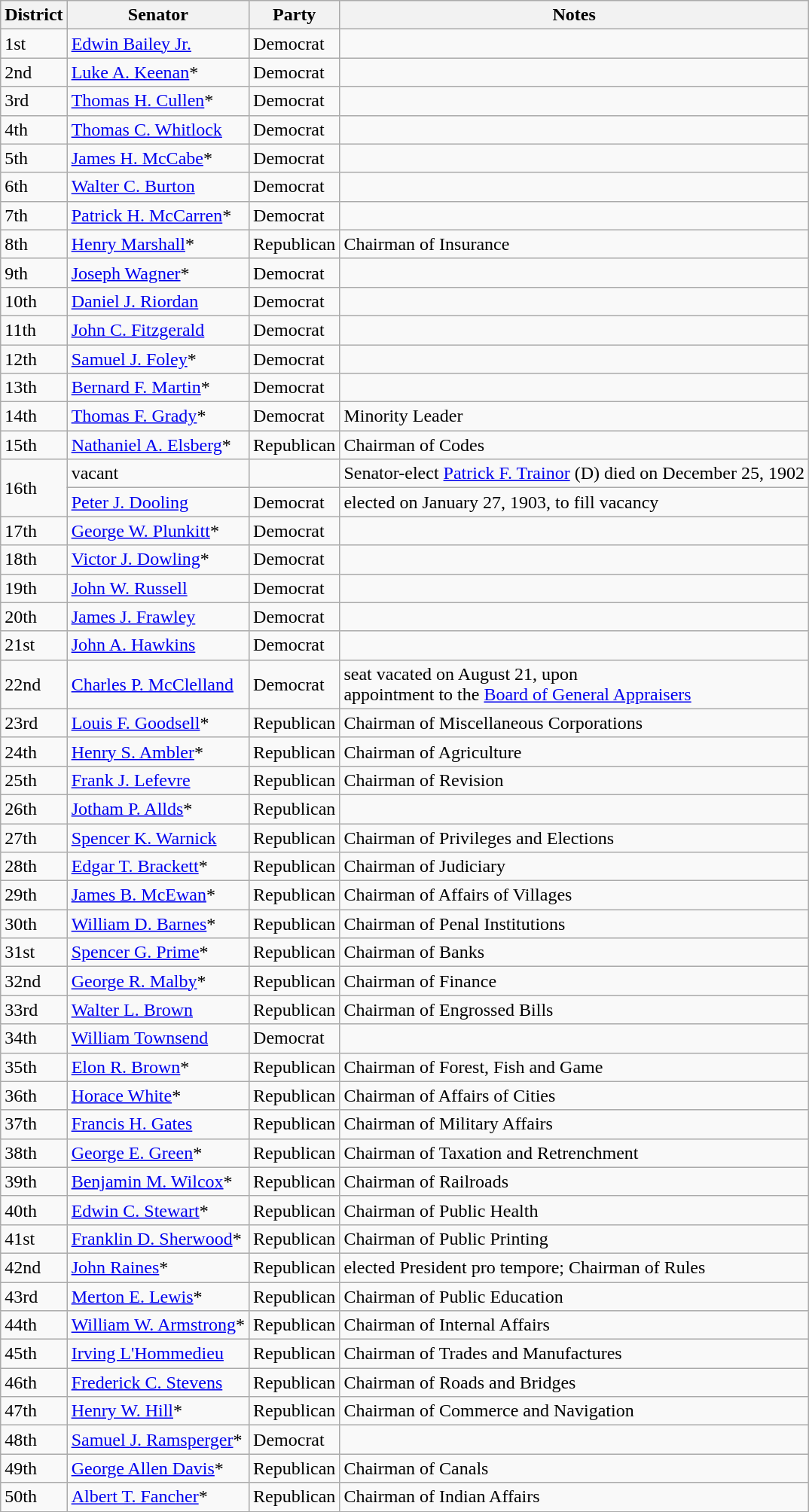<table class=wikitable>
<tr>
<th>District</th>
<th>Senator</th>
<th>Party</th>
<th>Notes</th>
</tr>
<tr>
<td>1st</td>
<td><a href='#'>Edwin Bailey Jr.</a></td>
<td>Democrat</td>
<td></td>
</tr>
<tr>
<td>2nd</td>
<td><a href='#'>Luke A. Keenan</a>*</td>
<td>Democrat</td>
<td></td>
</tr>
<tr>
<td>3rd</td>
<td><a href='#'>Thomas H. Cullen</a>*</td>
<td>Democrat</td>
<td></td>
</tr>
<tr>
<td>4th</td>
<td><a href='#'>Thomas C. Whitlock</a></td>
<td>Democrat</td>
<td></td>
</tr>
<tr>
<td>5th</td>
<td><a href='#'>James H. McCabe</a>*</td>
<td>Democrat</td>
<td></td>
</tr>
<tr>
<td>6th</td>
<td><a href='#'>Walter C. Burton</a></td>
<td>Democrat</td>
<td></td>
</tr>
<tr>
<td>7th</td>
<td><a href='#'>Patrick H. McCarren</a>*</td>
<td>Democrat</td>
<td></td>
</tr>
<tr>
<td>8th</td>
<td><a href='#'>Henry Marshall</a>*</td>
<td>Republican</td>
<td>Chairman of Insurance</td>
</tr>
<tr>
<td>9th</td>
<td><a href='#'>Joseph Wagner</a>*</td>
<td>Democrat</td>
<td></td>
</tr>
<tr>
<td>10th</td>
<td><a href='#'>Daniel J. Riordan</a></td>
<td>Democrat</td>
<td></td>
</tr>
<tr>
<td>11th</td>
<td><a href='#'>John C. Fitzgerald</a></td>
<td>Democrat</td>
<td></td>
</tr>
<tr>
<td>12th</td>
<td><a href='#'>Samuel J. Foley</a>*</td>
<td>Democrat</td>
<td></td>
</tr>
<tr>
<td>13th</td>
<td><a href='#'>Bernard F. Martin</a>*</td>
<td>Democrat</td>
<td></td>
</tr>
<tr>
<td>14th</td>
<td><a href='#'>Thomas F. Grady</a>*</td>
<td>Democrat</td>
<td>Minority Leader</td>
</tr>
<tr>
<td>15th</td>
<td><a href='#'>Nathaniel A. Elsberg</a>*</td>
<td>Republican</td>
<td>Chairman of Codes</td>
</tr>
<tr>
<td rowspan="2">16th</td>
<td>vacant</td>
<td></td>
<td>Senator-elect <a href='#'>Patrick F. Trainor</a> (D) died on December 25, 1902</td>
</tr>
<tr>
<td><a href='#'>Peter J. Dooling</a></td>
<td>Democrat</td>
<td>elected on January 27, 1903, to fill vacancy</td>
</tr>
<tr>
<td>17th</td>
<td><a href='#'>George W. Plunkitt</a>*</td>
<td>Democrat</td>
<td></td>
</tr>
<tr>
<td>18th</td>
<td><a href='#'>Victor J. Dowling</a>*</td>
<td>Democrat</td>
<td></td>
</tr>
<tr>
<td>19th</td>
<td><a href='#'>John W. Russell</a></td>
<td>Democrat</td>
<td></td>
</tr>
<tr>
<td>20th</td>
<td><a href='#'>James J. Frawley</a></td>
<td>Democrat</td>
<td></td>
</tr>
<tr>
<td>21st</td>
<td><a href='#'>John A. Hawkins</a></td>
<td>Democrat</td>
<td></td>
</tr>
<tr>
<td>22nd</td>
<td><a href='#'>Charles P. McClelland</a></td>
<td>Democrat</td>
<td>seat vacated on August 21, upon <br>appointment to the <a href='#'>Board of General Appraisers</a></td>
</tr>
<tr>
<td>23rd</td>
<td><a href='#'>Louis F. Goodsell</a>*</td>
<td>Republican</td>
<td>Chairman of Miscellaneous Corporations</td>
</tr>
<tr>
<td>24th</td>
<td><a href='#'>Henry S. Ambler</a>*</td>
<td>Republican</td>
<td>Chairman of Agriculture</td>
</tr>
<tr>
<td>25th</td>
<td><a href='#'>Frank J. Lefevre</a></td>
<td>Republican</td>
<td>Chairman of Revision</td>
</tr>
<tr>
<td>26th</td>
<td><a href='#'>Jotham P. Allds</a>*</td>
<td>Republican</td>
<td></td>
</tr>
<tr>
<td>27th</td>
<td><a href='#'>Spencer K. Warnick</a></td>
<td>Republican</td>
<td>Chairman of Privileges and Elections</td>
</tr>
<tr>
<td>28th</td>
<td><a href='#'>Edgar T. Brackett</a>*</td>
<td>Republican</td>
<td>Chairman of Judiciary</td>
</tr>
<tr>
<td>29th</td>
<td><a href='#'>James B. McEwan</a>*</td>
<td>Republican</td>
<td>Chairman of Affairs of Villages</td>
</tr>
<tr>
<td>30th</td>
<td><a href='#'>William D. Barnes</a>*</td>
<td>Republican</td>
<td>Chairman of Penal Institutions</td>
</tr>
<tr>
<td>31st</td>
<td><a href='#'>Spencer G. Prime</a>*</td>
<td>Republican</td>
<td>Chairman of Banks</td>
</tr>
<tr>
<td>32nd</td>
<td><a href='#'>George R. Malby</a>*</td>
<td>Republican</td>
<td>Chairman of Finance</td>
</tr>
<tr>
<td>33rd</td>
<td><a href='#'>Walter L. Brown</a></td>
<td>Republican</td>
<td>Chairman of Engrossed Bills</td>
</tr>
<tr>
<td>34th</td>
<td><a href='#'>William Townsend</a></td>
<td>Democrat</td>
<td></td>
</tr>
<tr>
<td>35th</td>
<td><a href='#'>Elon R. Brown</a>*</td>
<td>Republican</td>
<td>Chairman of Forest, Fish and Game</td>
</tr>
<tr>
<td>36th</td>
<td><a href='#'>Horace White</a>*</td>
<td>Republican</td>
<td>Chairman of Affairs of Cities</td>
</tr>
<tr>
<td>37th</td>
<td><a href='#'>Francis H. Gates</a></td>
<td>Republican</td>
<td>Chairman of Military Affairs</td>
</tr>
<tr>
<td>38th</td>
<td><a href='#'>George E. Green</a>*</td>
<td>Republican</td>
<td>Chairman of Taxation and Retrenchment</td>
</tr>
<tr>
<td>39th</td>
<td><a href='#'>Benjamin M. Wilcox</a>*</td>
<td>Republican</td>
<td>Chairman of Railroads</td>
</tr>
<tr>
<td>40th</td>
<td><a href='#'>Edwin C. Stewart</a>*</td>
<td>Republican</td>
<td>Chairman of Public Health</td>
</tr>
<tr>
<td>41st</td>
<td><a href='#'>Franklin D. Sherwood</a>*</td>
<td>Republican</td>
<td>Chairman of Public Printing</td>
</tr>
<tr>
<td>42nd</td>
<td><a href='#'>John Raines</a>*</td>
<td>Republican</td>
<td>elected President pro tempore; Chairman of Rules</td>
</tr>
<tr>
<td>43rd</td>
<td><a href='#'>Merton E. Lewis</a>*</td>
<td>Republican</td>
<td>Chairman of Public Education</td>
</tr>
<tr>
<td>44th</td>
<td><a href='#'>William W. Armstrong</a>*</td>
<td>Republican</td>
<td>Chairman of Internal Affairs</td>
</tr>
<tr>
<td>45th</td>
<td><a href='#'>Irving L'Hommedieu</a></td>
<td>Republican</td>
<td>Chairman of Trades and Manufactures</td>
</tr>
<tr>
<td>46th</td>
<td><a href='#'>Frederick C. Stevens</a></td>
<td>Republican</td>
<td>Chairman of Roads and Bridges</td>
</tr>
<tr>
<td>47th</td>
<td><a href='#'>Henry W. Hill</a>*</td>
<td>Republican</td>
<td>Chairman of Commerce and Navigation</td>
</tr>
<tr>
<td>48th</td>
<td><a href='#'>Samuel J. Ramsperger</a>*</td>
<td>Democrat</td>
<td></td>
</tr>
<tr>
<td>49th</td>
<td><a href='#'>George Allen Davis</a>*</td>
<td>Republican</td>
<td>Chairman of Canals</td>
</tr>
<tr>
<td>50th</td>
<td><a href='#'>Albert T. Fancher</a>*</td>
<td>Republican</td>
<td>Chairman of Indian Affairs</td>
</tr>
<tr>
</tr>
</table>
